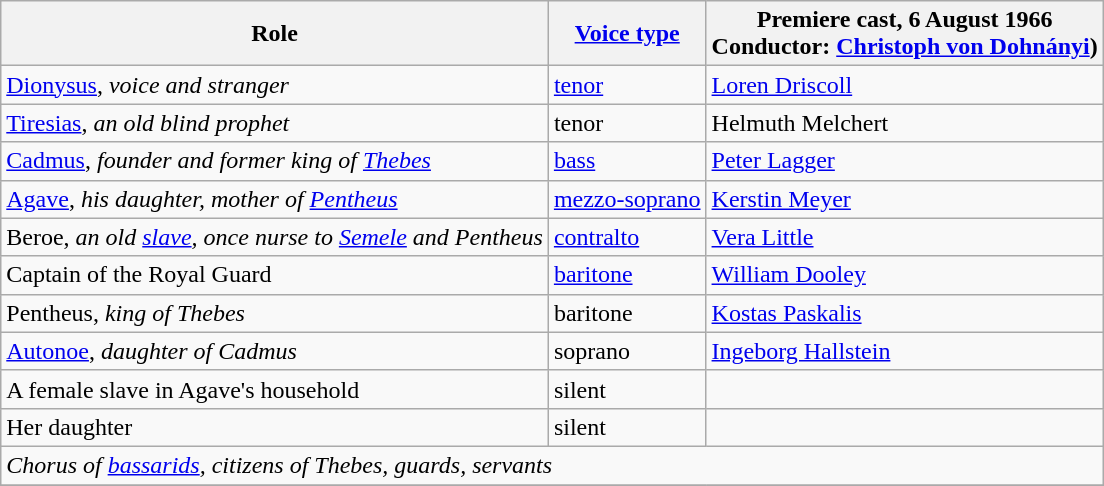<table class="wikitable">
<tr>
<th>Role</th>
<th><a href='#'>Voice type</a></th>
<th>Premiere cast, 6 August 1966<br>Conductor: <a href='#'>Christoph von Dohnányi</a>)</th>
</tr>
<tr>
<td><a href='#'>Dionysus</a>, <em>voice and stranger</em></td>
<td><a href='#'>tenor</a></td>
<td><a href='#'>Loren Driscoll</a></td>
</tr>
<tr>
<td><a href='#'>Tiresias</a>, <em>an old blind prophet</em></td>
<td>tenor</td>
<td>Helmuth Melchert</td>
</tr>
<tr>
<td><a href='#'>Cadmus</a>, <em>founder and former king of <a href='#'>Thebes</a></em></td>
<td><a href='#'>bass</a></td>
<td><a href='#'>Peter Lagger</a></td>
</tr>
<tr>
<td><a href='#'>Agave</a>, <em>his daughter, mother of <a href='#'>Pentheus</a></em></td>
<td><a href='#'>mezzo-soprano</a></td>
<td><a href='#'>Kerstin Meyer</a></td>
</tr>
<tr>
<td>Beroe, <em>an old <a href='#'>slave</a>, once nurse to <a href='#'>Semele</a> and Pentheus</em></td>
<td><a href='#'>contralto</a></td>
<td><a href='#'>Vera Little</a></td>
</tr>
<tr>
<td>Captain of the Royal Guard</td>
<td><a href='#'>baritone</a></td>
<td><a href='#'>William Dooley</a></td>
</tr>
<tr>
<td>Pentheus, <em>king of Thebes</em></td>
<td>baritone</td>
<td><a href='#'>Kostas Paskalis</a></td>
</tr>
<tr>
<td><a href='#'>Autonoe</a>, <em>daughter of Cadmus</em></td>
<td>soprano</td>
<td><a href='#'>Ingeborg Hallstein</a></td>
</tr>
<tr>
<td>A female slave in Agave's household</td>
<td>silent</td>
<td></td>
</tr>
<tr>
<td>Her daughter</td>
<td>silent</td>
<td></td>
</tr>
<tr>
<td colspan="3"><em>Chorus of <a href='#'>bassarids</a>, citizens of Thebes, guards, servants</em></td>
</tr>
<tr>
</tr>
</table>
